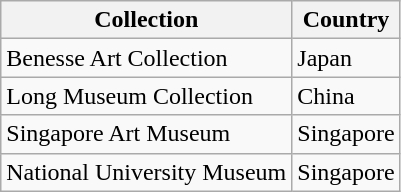<table class="wikitable">
<tr>
<th>Collection</th>
<th>Country</th>
</tr>
<tr>
<td>Benesse Art Collection</td>
<td>Japan</td>
</tr>
<tr>
<td>Long Museum Collection</td>
<td>China</td>
</tr>
<tr>
<td>Singapore Art Museum</td>
<td>Singapore</td>
</tr>
<tr>
<td>National University Museum</td>
<td>Singapore</td>
</tr>
</table>
